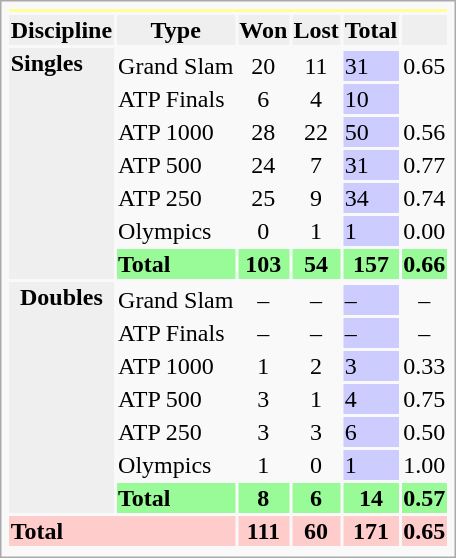<table class="infobox vcard vevent nowrap">
<tr bgcolor=FFFF99>
<th colspan=6></th>
</tr>
<tr bgcolor=efefef>
<th>Discipline</th>
<th>Type</th>
<th>Won</th>
<th>Lost</th>
<th>Total</th>
<th></th>
</tr>
<tr bgcolor=efefef>
<td rowspan="8"><strong>Singles</strong></td>
</tr>
<tr>
<td>Grand Slam</td>
<td align=center>20</td>
<td align=center>11</td>
<td style="background:#ccf; ">31</td>
<td>0.65</td>
</tr>
<tr>
<td>ATP Finals</td>
<td align=center>6</td>
<td align=center>4</td>
<td style="background:#ccf; ">10</td>
<td></td>
</tr>
<tr>
<td>ATP 1000</td>
<td align=center>28</td>
<td align=center>22</td>
<td style="background:#ccf; ">50</td>
<td>0.56</td>
</tr>
<tr>
<td>ATP 500</td>
<td align=center>24</td>
<td align="center">7</td>
<td style="background:#ccf; ">31</td>
<td>0.77</td>
</tr>
<tr>
<td>ATP 250</td>
<td align=center>25</td>
<td align=center>9</td>
<td style="background:#ccf; ">34</td>
<td>0.74</td>
</tr>
<tr>
<td>Olympics</td>
<td align=center>0</td>
<td align=center>1</td>
<td style="background:#ccf; ">1</td>
<td>0.00</td>
</tr>
<tr style="background:#98fb98;">
<td><strong>Total</strong></td>
<td align=center><strong>103</strong></td>
<td align="center"><strong>54</strong></td>
<td align=center><strong>157</strong></td>
<td><strong>0.66</strong> </td>
</tr>
<tr bgcolor=efefef>
<th rowspan="8">Doubles</th>
</tr>
<tr>
<td>Grand Slam</td>
<td align=center>–</td>
<td align=center>–</td>
<td style="background:#ccf;">–</td>
<td align=center>–</td>
</tr>
<tr>
<td>ATP Finals</td>
<td align=center>–</td>
<td align=center>–</td>
<td style="background:#ccf;">–</td>
<td align=center>–</td>
</tr>
<tr>
<td>ATP 1000</td>
<td align=center>1</td>
<td align=center>2</td>
<td style="background:#ccf;">3</td>
<td>0.33</td>
</tr>
<tr>
<td>ATP 500</td>
<td align=center>3</td>
<td align=center>1</td>
<td style="background:#ccf;">4</td>
<td>0.75</td>
</tr>
<tr>
<td>ATP 250</td>
<td align=center>3</td>
<td align=center>3</td>
<td style="background:#ccf;">6</td>
<td>0.50</td>
</tr>
<tr>
<td>Olympics</td>
<td align=center>1</td>
<td align=center>0</td>
<td style="background:#ccf;">1</td>
<td>1.00</td>
</tr>
<tr style="background:#98fb98;">
<td><strong>Total</strong></td>
<td align=center><strong>8</strong></td>
<td align=center><strong>6</strong></td>
<td align=center><strong>14</strong></td>
<td><strong>0.57</strong></td>
</tr>
<tr style="background:#fcc;">
<td colspan=2><strong>Total</strong></td>
<td align=center><strong>111</strong></td>
<td align=center><strong>60</strong></td>
<td align=center><strong>171</strong></td>
<td><strong>0.65</strong></td>
</tr>
<tr>
</tr>
</table>
